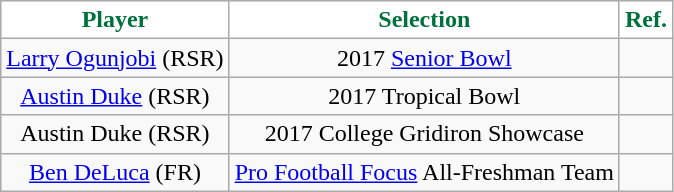<table class="wikitable sortable sortable" style="text-align: center">
<tr align=center>
<th style="background: white; color: #00703C">Player</th>
<th style="background: white; color: #00703C">Selection</th>
<th style="background: white; color: #00703C" class="unsortable">Ref.</th>
</tr>
<tr>
<td><a href='#'>Larry Ogunjobi</a> (RSR)</td>
<td>2017 <a href='#'>Senior Bowl</a></td>
<td></td>
</tr>
<tr>
<td><a href='#'>Austin Duke</a> (RSR)</td>
<td>2017 Tropical Bowl</td>
<td></td>
</tr>
<tr>
<td>Austin Duke (RSR)</td>
<td>2017 College Gridiron Showcase</td>
<td></td>
</tr>
<tr>
<td><a href='#'>Ben DeLuca</a> (FR)</td>
<td><a href='#'>Pro Football Focus</a> All-Freshman Team</td>
<td></td>
</tr>
</table>
